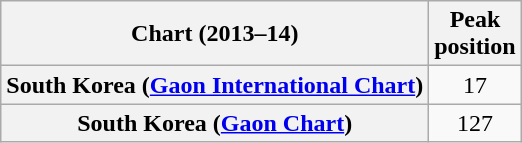<table class="wikitable sortable plainrowheaders">
<tr>
<th>Chart (2013–14)</th>
<th>Peak<br>position</th>
</tr>
<tr>
<th scope="row">South Korea (<a href='#'>Gaon International Chart</a>)</th>
<td style="text-align:center;">17</td>
</tr>
<tr>
<th scope="row">South Korea (<a href='#'>Gaon Chart</a>)</th>
<td style="text-align:center;">127</td>
</tr>
</table>
